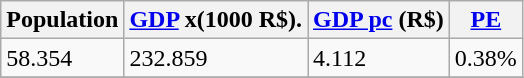<table class="wikitable" border="1">
<tr>
<th>Population</th>
<th><a href='#'>GDP</a> x(1000 R$).</th>
<th><a href='#'>GDP pc</a> (R$)</th>
<th><a href='#'>PE</a></th>
</tr>
<tr>
<td>58.354</td>
<td>232.859</td>
<td>4.112</td>
<td>0.38%</td>
</tr>
<tr>
</tr>
</table>
